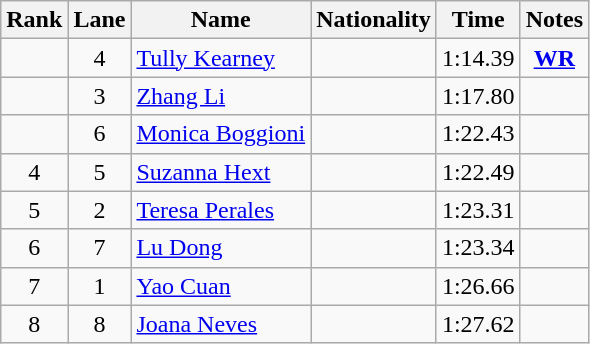<table class="wikitable sortable" style="text-align:center">
<tr>
<th>Rank</th>
<th>Lane</th>
<th>Name</th>
<th>Nationality</th>
<th>Time</th>
<th>Notes</th>
</tr>
<tr>
<td></td>
<td>4</td>
<td align=left><a href='#'>Tully Kearney</a></td>
<td align=left></td>
<td>1:14.39</td>
<td><strong><a href='#'>WR</a></strong></td>
</tr>
<tr>
<td></td>
<td>3</td>
<td align=left><a href='#'>Zhang Li</a></td>
<td align=left></td>
<td>1:17.80</td>
<td></td>
</tr>
<tr>
<td></td>
<td>6</td>
<td align=left><a href='#'>Monica Boggioni</a></td>
<td align=left></td>
<td>1:22.43</td>
<td></td>
</tr>
<tr>
<td>4</td>
<td>5</td>
<td align=left><a href='#'>Suzanna Hext</a></td>
<td align=left></td>
<td>1:22.49</td>
<td></td>
</tr>
<tr>
<td>5</td>
<td>2</td>
<td align=left><a href='#'>Teresa Perales</a></td>
<td align=left></td>
<td>1:23.31</td>
<td></td>
</tr>
<tr>
<td>6</td>
<td>7</td>
<td align=left><a href='#'>Lu Dong</a></td>
<td align=left></td>
<td>1:23.34</td>
<td></td>
</tr>
<tr>
<td>7</td>
<td>1</td>
<td align=left><a href='#'>Yao Cuan</a></td>
<td align=left></td>
<td>1:26.66</td>
<td></td>
</tr>
<tr>
<td>8</td>
<td>8</td>
<td align=left><a href='#'>Joana Neves</a></td>
<td align=left></td>
<td>1:27.62</td>
<td></td>
</tr>
</table>
